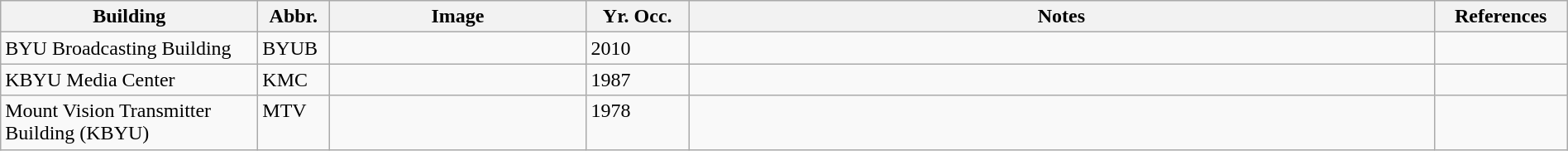<table class="wikitable sortable" style="width:100%;">
<tr>
<th style="width:200px;">Building</th>
<th width="50">Abbr.</th>
<th style="width:200px;" class="unsortable">Image</th>
<th width="75">Yr. Occ.</th>
<th class="unsortable">Notes</th>
<th style="width:100px;" class="unsortable">References</th>
</tr>
<tr valign="top">
<td>BYU Broadcasting Building</td>
<td>BYUB</td>
<td></td>
<td>2010</td>
<td></td>
<td></td>
</tr>
<tr valign="top">
<td>KBYU Media Center</td>
<td>KMC</td>
<td></td>
<td>1987</td>
<td></td>
<td></td>
</tr>
<tr valign="top">
<td>Mount Vision Transmitter Building (KBYU)</td>
<td>MTV</td>
<td></td>
<td>1978</td>
<td></td>
<td></td>
</tr>
</table>
